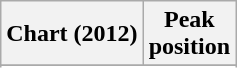<table class="wikitable sortable plainrowheaders" style="text-align:center">
<tr>
<th scope="col">Chart (2012)</th>
<th scope="col">Peak<br>position</th>
</tr>
<tr>
</tr>
<tr>
</tr>
</table>
